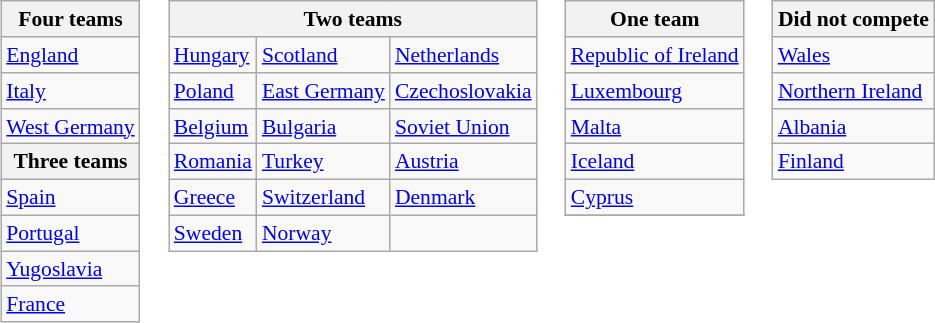<table>
<tr valign=top style="font-size:90%">
<td><br><table class="wikitable">
<tr>
<th>Four teams</th>
</tr>
<tr>
<td> <a href='#'>England</a></td>
</tr>
<tr>
<td> <a href='#'>Italy</a></td>
</tr>
<tr>
<td> <a href='#'>West Germany</a></td>
</tr>
<tr>
<th>Three teams</th>
</tr>
<tr>
<td> <a href='#'>Spain</a></td>
</tr>
<tr>
<td> <a href='#'>Portugal</a></td>
</tr>
<tr>
<td> <a href='#'>Yugoslavia</a></td>
</tr>
<tr>
<td> <a href='#'>France</a></td>
</tr>
</table>
</td>
<td><br><table class="wikitable">
<tr>
<th colspan="3">Two teams</th>
</tr>
<tr>
<td> <a href='#'>Hungary</a></td>
<td> <a href='#'>Scotland</a></td>
<td> <a href='#'>Netherlands</a></td>
</tr>
<tr>
<td> <a href='#'>Poland</a></td>
<td> <a href='#'>East Germany</a></td>
<td> <a href='#'>Czechoslovakia</a></td>
</tr>
<tr>
<td> <a href='#'>Belgium</a></td>
<td> <a href='#'>Bulgaria</a></td>
<td> <a href='#'>Soviet Union</a></td>
</tr>
<tr>
<td> <a href='#'>Romania</a></td>
<td> <a href='#'>Turkey</a></td>
<td> <a href='#'>Austria</a></td>
</tr>
<tr>
<td> <a href='#'>Greece</a></td>
<td> <a href='#'>Switzerland</a></td>
<td> <a href='#'>Denmark</a></td>
</tr>
<tr>
<td> <a href='#'>Sweden</a></td>
<td> <a href='#'>Norway</a></td>
<td></td>
</tr>
</table>
</td>
<td><br><table class="wikitable">
<tr>
<th>One team</th>
</tr>
<tr>
<td> <a href='#'>Republic of Ireland</a></td>
</tr>
<tr>
<td> <a href='#'>Luxembourg</a></td>
</tr>
<tr>
<td> <a href='#'>Malta</a></td>
</tr>
<tr>
<td> <a href='#'>Iceland</a></td>
</tr>
<tr>
<td> <a href='#'>Cyprus</a></td>
</tr>
<tr>
</tr>
</table>
</td>
<td><br><table class="wikitable">
<tr>
<th>Did not compete</th>
</tr>
<tr>
<td> <a href='#'>Wales</a></td>
</tr>
<tr>
<td> <a href='#'>Northern Ireland</a></td>
</tr>
<tr>
<td> <a href='#'>Albania</a></td>
</tr>
<tr>
<td> <a href='#'>Finland</a></td>
</tr>
</table>
</td>
</tr>
</table>
